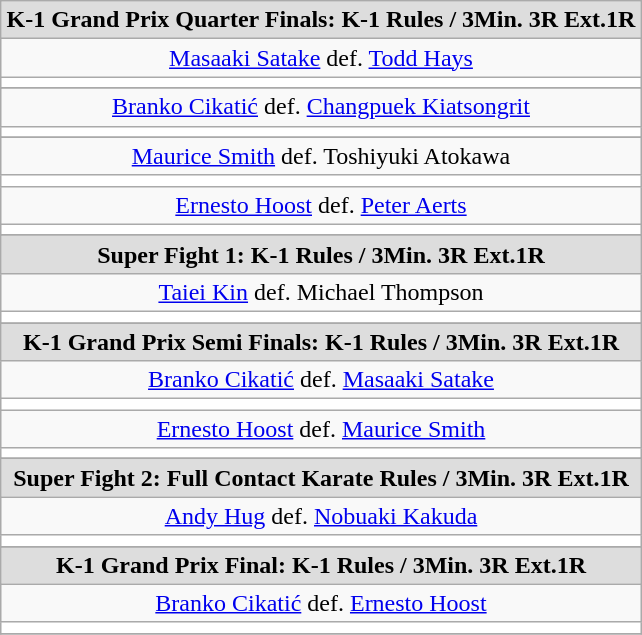<table class="wikitable" style="clear:both; margin:1.5em auto; text-align:center;">
<tr align="center"  bgcolor="#dddddd">
<td><strong>K-1 Grand Prix Quarter Finals: K-1 Rules / 3Min. 3R Ext.1R</strong></td>
</tr>
<tr align="center"  bgcolor=>
<td align=center> <a href='#'>Masaaki Satake</a> def. <a href='#'>Todd Hays</a> </td>
</tr>
<tr>
<th style=background:white colspan=2></th>
</tr>
<tr>
</tr>
<tr align="center"  bgcolor=>
<td align=center> <a href='#'>Branko Cikatić</a> def. <a href='#'>Changpuek Kiatsongrit</a> </td>
</tr>
<tr>
<th style=background:white colspan=2></th>
</tr>
<tr>
</tr>
<tr align="center"  bgcolor=>
<td align=center> <a href='#'>Maurice Smith</a> def. Toshiyuki Atokawa </td>
</tr>
<tr>
<th style=background:white colspan=2></th>
</tr>
<tr>
<td align=center> <a href='#'>Ernesto Hoost</a> def. <a href='#'>Peter Aerts</a> </td>
</tr>
<tr>
<th style=background:white colspan=2></th>
</tr>
<tr>
</tr>
<tr align="center"  bgcolor="#dddddd">
<td><strong>Super Fight 1: K-1 Rules / 3Min. 3R Ext.1R</strong></td>
</tr>
<tr align="center"  bgcolor=>
<td align=center> <a href='#'>Taiei Kin</a> def. Michael Thompson </td>
</tr>
<tr>
<th style=background:white colspan=2></th>
</tr>
<tr>
</tr>
<tr align="center"  bgcolor="#dddddd">
<td><strong>K-1 Grand Prix Semi Finals: K-1 Rules / 3Min. 3R Ext.1R</strong></td>
</tr>
<tr align="center"  bgcolor=>
<td align=center> <a href='#'>Branko Cikatić</a> def. <a href='#'>Masaaki Satake</a> </td>
</tr>
<tr>
<th style=background:white colspan=2></th>
</tr>
<tr>
<td align=center> <a href='#'>Ernesto Hoost</a> def. <a href='#'>Maurice Smith</a> </td>
</tr>
<tr>
<th style=background:white colspan=2></th>
</tr>
<tr>
</tr>
<tr align="center"  bgcolor="#dddddd">
<td><strong>Super Fight 2: Full Contact Karate Rules / 3Min. 3R Ext.1R</strong></td>
</tr>
<tr align="center"  bgcolor=>
<td align=center> <a href='#'>Andy Hug</a> def. <a href='#'>Nobuaki Kakuda</a> </td>
</tr>
<tr>
<th style=background:white colspan=2></th>
</tr>
<tr>
</tr>
<tr align="center"  bgcolor="#dddddd">
<td><strong>K-1 Grand Prix Final: K-1 Rules / 3Min. 3R Ext.1R</strong></td>
</tr>
<tr align="center"  bgcolor=>
<td align=center> <a href='#'>Branko Cikatić</a> def. <a href='#'>Ernesto Hoost</a> </td>
</tr>
<tr>
<th style=background:white colspan=2></th>
</tr>
<tr>
</tr>
</table>
